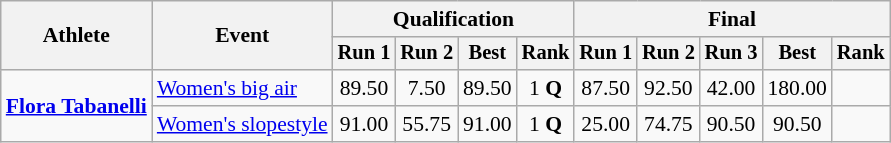<table class="wikitable" style="font-size:90%">
<tr>
<th rowspan=2>Athlete</th>
<th rowspan=2>Event</th>
<th colspan=4>Qualification</th>
<th colspan=5>Final</th>
</tr>
<tr style="font-size:95%">
<th>Run 1</th>
<th>Run 2</th>
<th>Best</th>
<th>Rank</th>
<th>Run 1</th>
<th>Run 2</th>
<th>Run 3</th>
<th>Best</th>
<th>Rank</th>
</tr>
<tr align=center>
<td align=left rowspan=2><strong><a href='#'>Flora Tabanelli</a></strong></td>
<td align=left><a href='#'>Women's big air</a></td>
<td>89.50</td>
<td>7.50</td>
<td>89.50</td>
<td>1 <strong>Q</strong></td>
<td>87.50</td>
<td>92.50</td>
<td>42.00</td>
<td>180.00</td>
<td></td>
</tr>
<tr align=center>
<td align=left><a href='#'>Women's slopestyle</a></td>
<td>91.00</td>
<td>55.75</td>
<td>91.00</td>
<td>1 <strong>Q</strong></td>
<td>25.00</td>
<td>74.75</td>
<td>90.50</td>
<td>90.50</td>
<td></td>
</tr>
</table>
